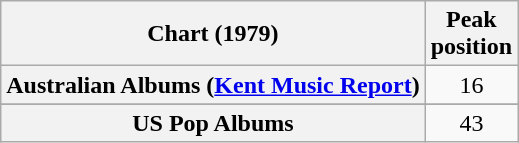<table class="wikitable sortable plainrowheaders">
<tr>
<th scope="col">Chart (1979)</th>
<th scope="col">Peak<br>position</th>
</tr>
<tr>
<th scope="row">Australian Albums (<a href='#'>Kent Music Report</a>)</th>
<td style="text-align:center;">16</td>
</tr>
<tr>
</tr>
<tr>
</tr>
<tr>
</tr>
<tr>
</tr>
<tr>
<th scope="row">US Pop Albums</th>
<td align="center">43</td>
</tr>
</table>
